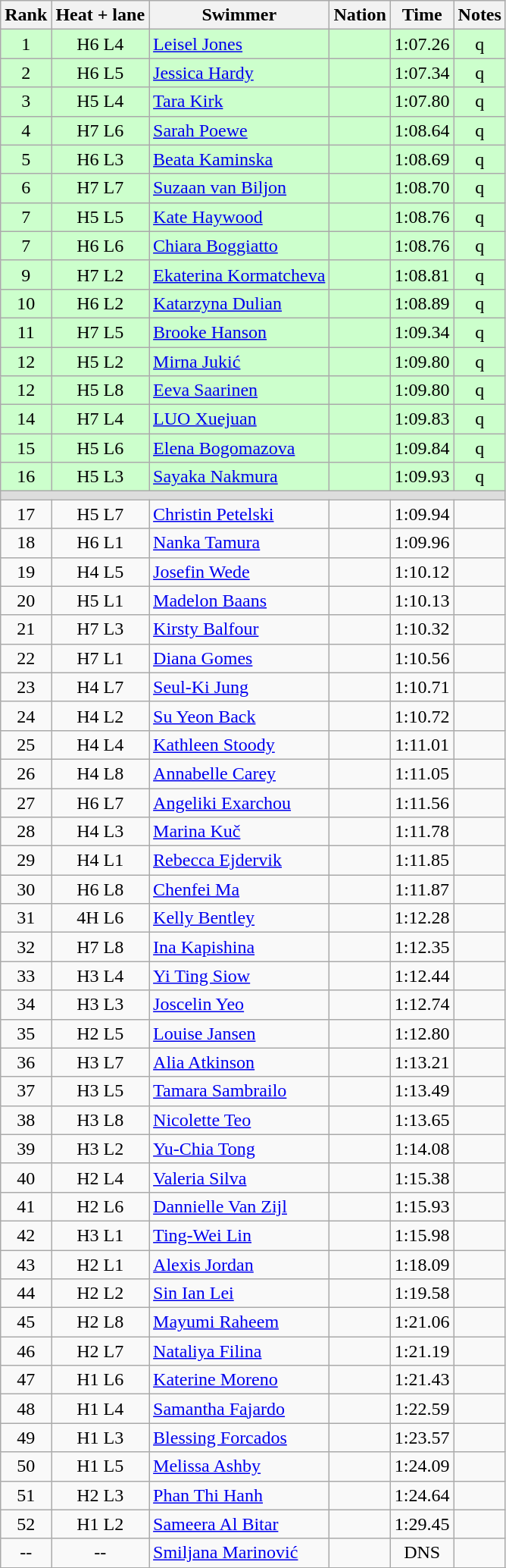<table class="wikitable sortable" style="text-align:center">
<tr>
<th>Rank</th>
<th>Heat + lane</th>
<th>Swimmer</th>
<th>Nation</th>
<th>Time</th>
<th>Notes</th>
</tr>
<tr bgcolor=ccffcc>
<td>1</td>
<td>H6 L4</td>
<td align=left><a href='#'>Leisel Jones</a></td>
<td align=left></td>
<td>1:07.26</td>
<td>q</td>
</tr>
<tr bgcolor=ccffcc>
<td>2</td>
<td>H6 L5</td>
<td align=left><a href='#'>Jessica Hardy</a></td>
<td align=left></td>
<td>1:07.34</td>
<td>q</td>
</tr>
<tr bgcolor=ccffcc>
<td>3</td>
<td>H5 L4</td>
<td align=left><a href='#'>Tara Kirk</a></td>
<td align=left></td>
<td>1:07.80</td>
<td>q</td>
</tr>
<tr bgcolor=ccffcc>
<td>4</td>
<td>H7 L6</td>
<td align=left><a href='#'>Sarah Poewe</a></td>
<td align=left></td>
<td>1:08.64</td>
<td>q</td>
</tr>
<tr bgcolor=ccffcc>
<td>5</td>
<td>H6 L3</td>
<td align=left><a href='#'>Beata Kaminska</a></td>
<td align=left></td>
<td>1:08.69</td>
<td>q</td>
</tr>
<tr bgcolor=ccffcc>
<td>6</td>
<td>H7 L7</td>
<td align=left><a href='#'>Suzaan van Biljon</a></td>
<td align=left></td>
<td>1:08.70</td>
<td>q</td>
</tr>
<tr bgcolor=ccffcc>
<td>7</td>
<td>H5 L5</td>
<td align=left><a href='#'>Kate Haywood</a></td>
<td align=left></td>
<td>1:08.76</td>
<td>q</td>
</tr>
<tr bgcolor=ccffcc>
<td>7</td>
<td>H6 L6</td>
<td align=left><a href='#'>Chiara Boggiatto</a></td>
<td align=left></td>
<td>1:08.76</td>
<td>q</td>
</tr>
<tr bgcolor=ccffcc>
<td>9</td>
<td>H7 L2</td>
<td align=left><a href='#'>Ekaterina Kormatcheva</a></td>
<td align=left></td>
<td>1:08.81</td>
<td>q</td>
</tr>
<tr bgcolor=ccffcc>
<td>10</td>
<td>H6 L2</td>
<td align=left><a href='#'>Katarzyna Dulian</a></td>
<td align=left></td>
<td>1:08.89</td>
<td>q</td>
</tr>
<tr bgcolor=ccffcc>
<td>11</td>
<td>H7 L5</td>
<td align=left><a href='#'>Brooke Hanson</a></td>
<td align=left></td>
<td>1:09.34</td>
<td>q</td>
</tr>
<tr bgcolor=ccffcc>
<td>12</td>
<td>H5 L2</td>
<td align=left><a href='#'>Mirna Jukić</a></td>
<td align=left></td>
<td>1:09.80</td>
<td>q</td>
</tr>
<tr bgcolor=ccffcc>
<td>12</td>
<td>H5 L8</td>
<td align=left><a href='#'>Eeva Saarinen</a></td>
<td align=left></td>
<td>1:09.80</td>
<td>q</td>
</tr>
<tr bgcolor=ccffcc>
<td>14</td>
<td>H7 L4</td>
<td align=left><a href='#'>LUO Xuejuan</a></td>
<td align=left></td>
<td>1:09.83</td>
<td>q</td>
</tr>
<tr bgcolor=ccffcc>
<td>15</td>
<td>H5 L6</td>
<td align=left><a href='#'>Elena Bogomazova</a></td>
<td align=left></td>
<td>1:09.84</td>
<td>q</td>
</tr>
<tr bgcolor=ccffcc>
<td>16</td>
<td>H5 L3</td>
<td align=left><a href='#'>Sayaka Nakmura</a></td>
<td align=left></td>
<td>1:09.93</td>
<td>q</td>
</tr>
<tr bgcolor=#DDDDDD>
<td colspan=6></td>
</tr>
<tr>
<td>17</td>
<td>H5 L7</td>
<td align=left><a href='#'>Christin Petelski</a></td>
<td align=left></td>
<td>1:09.94</td>
<td></td>
</tr>
<tr>
<td>18</td>
<td>H6 L1</td>
<td align=left><a href='#'>Nanka Tamura</a></td>
<td align=left></td>
<td>1:09.96</td>
<td></td>
</tr>
<tr>
<td>19</td>
<td>H4 L5</td>
<td align=left><a href='#'>Josefin Wede</a></td>
<td align=left></td>
<td>1:10.12</td>
<td></td>
</tr>
<tr>
<td>20</td>
<td>H5 L1</td>
<td align=left><a href='#'>Madelon Baans</a></td>
<td align=left></td>
<td>1:10.13</td>
<td></td>
</tr>
<tr>
<td>21</td>
<td>H7 L3</td>
<td align=left><a href='#'>Kirsty Balfour</a></td>
<td align=left></td>
<td>1:10.32</td>
<td></td>
</tr>
<tr>
<td>22</td>
<td>H7 L1</td>
<td align=left><a href='#'>Diana Gomes</a></td>
<td align=left></td>
<td>1:10.56</td>
<td></td>
</tr>
<tr>
<td>23</td>
<td>H4 L7</td>
<td align=left><a href='#'>Seul-Ki Jung</a></td>
<td align=left></td>
<td>1:10.71</td>
<td></td>
</tr>
<tr>
<td>24</td>
<td>H4 L2</td>
<td align=left><a href='#'>Su Yeon Back</a></td>
<td align=left></td>
<td>1:10.72</td>
<td></td>
</tr>
<tr>
<td>25</td>
<td>H4 L4</td>
<td align=left><a href='#'>Kathleen Stoody</a></td>
<td align=left></td>
<td>1:11.01</td>
<td></td>
</tr>
<tr>
<td>26</td>
<td>H4 L8</td>
<td align=left><a href='#'>Annabelle Carey</a></td>
<td align=left></td>
<td>1:11.05</td>
<td></td>
</tr>
<tr>
<td>27</td>
<td>H6 L7</td>
<td align=left><a href='#'>Angeliki Exarchou</a></td>
<td align=left></td>
<td>1:11.56</td>
<td></td>
</tr>
<tr>
<td>28</td>
<td>H4 L3</td>
<td align=left><a href='#'>Marina Kuč</a></td>
<td align=left></td>
<td>1:11.78</td>
<td></td>
</tr>
<tr>
<td>29</td>
<td>H4 L1</td>
<td align=left><a href='#'>Rebecca Ejdervik</a></td>
<td align=left></td>
<td>1:11.85</td>
<td></td>
</tr>
<tr>
<td>30</td>
<td>H6 L8</td>
<td align=left><a href='#'>Chenfei Ma</a></td>
<td align=left></td>
<td>1:11.87</td>
<td></td>
</tr>
<tr>
<td>31</td>
<td>4H L6</td>
<td align=left><a href='#'>Kelly Bentley</a></td>
<td align=left></td>
<td>1:12.28</td>
<td></td>
</tr>
<tr>
<td>32</td>
<td>H7 L8</td>
<td align=left><a href='#'>Ina Kapishina</a></td>
<td align=left></td>
<td>1:12.35</td>
<td></td>
</tr>
<tr>
<td>33</td>
<td>H3 L4</td>
<td align=left><a href='#'>Yi Ting Siow</a></td>
<td align=left></td>
<td>1:12.44</td>
<td></td>
</tr>
<tr>
<td>34</td>
<td>H3 L3</td>
<td align=left><a href='#'>Joscelin Yeo</a></td>
<td align=left></td>
<td>1:12.74</td>
<td></td>
</tr>
<tr>
<td>35</td>
<td>H2 L5</td>
<td align=left><a href='#'>Louise Jansen</a></td>
<td align=left></td>
<td>1:12.80</td>
<td></td>
</tr>
<tr>
<td>36</td>
<td>H3 L7</td>
<td align=left><a href='#'>Alia Atkinson</a></td>
<td align=left></td>
<td>1:13.21</td>
<td></td>
</tr>
<tr>
<td>37</td>
<td>H3 L5</td>
<td align=left><a href='#'>Tamara Sambrailo</a></td>
<td align=left></td>
<td>1:13.49</td>
<td></td>
</tr>
<tr>
<td>38</td>
<td>H3 L8</td>
<td align=left><a href='#'>Nicolette Teo</a></td>
<td align=left></td>
<td>1:13.65</td>
<td></td>
</tr>
<tr>
<td>39</td>
<td>H3 L2</td>
<td align=left><a href='#'>Yu-Chia Tong</a></td>
<td align=left></td>
<td>1:14.08</td>
<td></td>
</tr>
<tr>
<td>40</td>
<td>H2 L4</td>
<td align=left><a href='#'>Valeria Silva</a></td>
<td align=left></td>
<td>1:15.38</td>
<td></td>
</tr>
<tr>
<td>41</td>
<td>H2 L6</td>
<td align=left><a href='#'>Dannielle Van Zijl</a></td>
<td align=left></td>
<td>1:15.93</td>
<td></td>
</tr>
<tr>
<td>42</td>
<td>H3 L1</td>
<td align=left><a href='#'>Ting-Wei Lin</a></td>
<td align=left></td>
<td>1:15.98</td>
<td></td>
</tr>
<tr>
<td>43</td>
<td>H2 L1</td>
<td align=left><a href='#'>Alexis Jordan</a></td>
<td align=left></td>
<td>1:18.09</td>
<td></td>
</tr>
<tr>
<td>44</td>
<td>H2 L2</td>
<td align=left><a href='#'>Sin Ian Lei</a></td>
<td align=left></td>
<td>1:19.58</td>
<td></td>
</tr>
<tr>
<td>45</td>
<td>H2 L8</td>
<td align=left><a href='#'>Mayumi Raheem</a></td>
<td align=left></td>
<td>1:21.06</td>
<td></td>
</tr>
<tr>
<td>46</td>
<td>H2 L7</td>
<td align=left><a href='#'>Nataliya Filina</a></td>
<td align=left></td>
<td>1:21.19</td>
<td></td>
</tr>
<tr>
<td>47</td>
<td>H1 L6</td>
<td align=left><a href='#'>Katerine Moreno</a></td>
<td align=left></td>
<td>1:21.43</td>
<td></td>
</tr>
<tr>
<td>48</td>
<td>H1 L4</td>
<td align=left><a href='#'>Samantha Fajardo</a></td>
<td align=left></td>
<td>1:22.59</td>
<td></td>
</tr>
<tr>
<td>49</td>
<td>H1 L3</td>
<td align=left><a href='#'>Blessing Forcados</a></td>
<td align=left></td>
<td>1:23.57</td>
<td></td>
</tr>
<tr>
<td>50</td>
<td>H1 L5</td>
<td align=left><a href='#'>Melissa Ashby</a></td>
<td align=left></td>
<td>1:24.09</td>
<td></td>
</tr>
<tr>
<td>51</td>
<td>H2 L3</td>
<td align=left><a href='#'>Phan Thi Hanh</a></td>
<td align=left></td>
<td>1:24.64</td>
<td></td>
</tr>
<tr>
<td>52</td>
<td>H1 L2</td>
<td align=left><a href='#'>Sameera Al Bitar</a></td>
<td align=left></td>
<td>1:29.45</td>
<td></td>
</tr>
<tr>
<td>--</td>
<td>--</td>
<td align=left><a href='#'>Smiljana Marinović</a></td>
<td align=left></td>
<td>DNS</td>
<td></td>
</tr>
<tr>
</tr>
</table>
